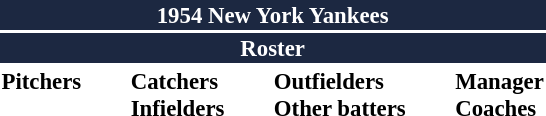<table class="toccolours" style="font-size: 95%;">
<tr>
<th colspan="10" style="background-color: #1c2841; color: white; text-align: center;">1954 New York Yankees</th>
</tr>
<tr>
<td colspan="10" style="background-color: #1c2841; color: white; text-align: center;"><strong>Roster</strong></td>
</tr>
<tr>
<td valign="top"><strong>Pitchers</strong><br>















</td>
<td width="25px"></td>
<td valign="top"><strong>Catchers</strong><br>



<strong>Infielders</strong>










</td>
<td width="25px"></td>
<td valign="top"><strong>Outfielders</strong><br>





<strong>Other batters</strong>
</td>
<td width="25px"></td>
<td valign="top"><strong>Manager</strong><br>
<strong>Coaches</strong>



</td>
</tr>
</table>
